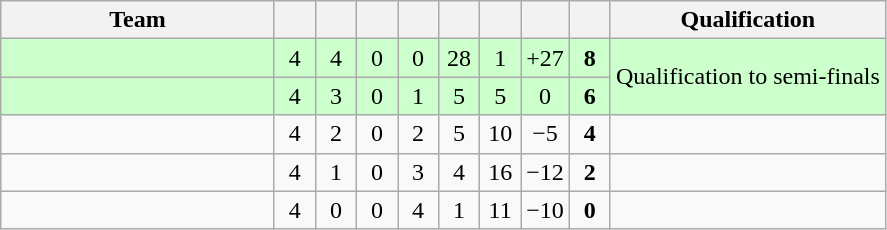<table class="wikitable" style="text-align:center;">
<tr>
<th width=175>Team</th>
<th width=20></th>
<th width=20></th>
<th width=20></th>
<th width=20></th>
<th width=20></th>
<th width=20></th>
<th width=20></th>
<th width=20></th>
<th>Qualification</th>
</tr>
<tr bgcolor="#ccffcc">
<td align="left"></td>
<td>4</td>
<td>4</td>
<td>0</td>
<td>0</td>
<td>28</td>
<td>1</td>
<td>+27</td>
<td><strong>8</strong></td>
<td rowspan="2">Qualification to semi-finals</td>
</tr>
<tr bgcolor="#ccffcc">
<td align="left"></td>
<td>4</td>
<td>3</td>
<td>0</td>
<td>1</td>
<td>5</td>
<td>5</td>
<td>0</td>
<td><strong>6</strong></td>
</tr>
<tr>
<td align="left"></td>
<td>4</td>
<td>2</td>
<td>0</td>
<td>2</td>
<td>5</td>
<td>10</td>
<td>−5</td>
<td><strong>4</strong></td>
<td></td>
</tr>
<tr>
<td align="left"></td>
<td>4</td>
<td>1</td>
<td>0</td>
<td>3</td>
<td>4</td>
<td>16</td>
<td>−12</td>
<td><strong>2</strong></td>
<td></td>
</tr>
<tr>
<td align="left"></td>
<td>4</td>
<td>0</td>
<td>0</td>
<td>4</td>
<td>1</td>
<td>11</td>
<td>−10</td>
<td><strong>0</strong></td>
<td></td>
</tr>
</table>
